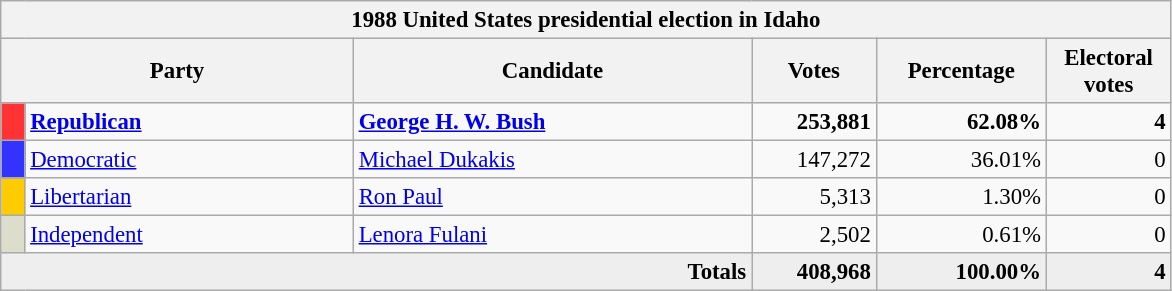<table class="wikitable" style="font-size: 95%;">
<tr>
<th colspan="6">1988 United States presidential election in Idaho</th>
</tr>
<tr>
<th colspan="2" style="width: 15em">Party</th>
<th style="width: 17em">Candidate</th>
<th style="width: 5em">Votes</th>
<th style="width: 7em">Percentage</th>
<th style="width: 5em">Electoral votes</th>
</tr>
<tr>
<th style="background:#f33; width:3px;"></th>
<td style="width: 130px"><strong><a href='#'>Republican</a></strong></td>
<td><strong><a href='#'>George H. W. Bush</a></strong></td>
<td style="text-align:right;"><strong>253,881</strong></td>
<td style="text-align:right;"><strong>62.08%</strong></td>
<td style="text-align:right;"><strong>4</strong></td>
</tr>
<tr>
<th style="background:#33f; width:3px;"></th>
<td style="width: 130px"><a href='#'>Democratic</a></td>
<td><a href='#'>Michael Dukakis</a></td>
<td style="text-align:right;">147,272</td>
<td style="text-align:right;">36.01%</td>
<td style="text-align:right;">0</td>
</tr>
<tr>
<th style="background:#FFCC00; width:3px;"></th>
<td style="width: 130px"><a href='#'>Libertarian</a></td>
<td><a href='#'>Ron Paul</a></td>
<td style="text-align:right;">5,313</td>
<td style="text-align:right;">1.30%</td>
<td style="text-align:right;">0</td>
</tr>
<tr>
<th style="background:#DDDDCC; width:3px;"></th>
<td style="width: 130px"><a href='#'>Independent</a></td>
<td><a href='#'>Lenora Fulani</a></td>
<td style="text-align:right;">2,502</td>
<td style="text-align:right;">0.61%</td>
<td style="text-align:right;">0</td>
</tr>
<tr style="background:#eee; text-align:right;">
<td colspan="3"><strong>Totals</strong></td>
<td><strong>408,968</strong></td>
<td><strong>100.00%</strong></td>
<td><strong>4</strong></td>
</tr>
</table>
